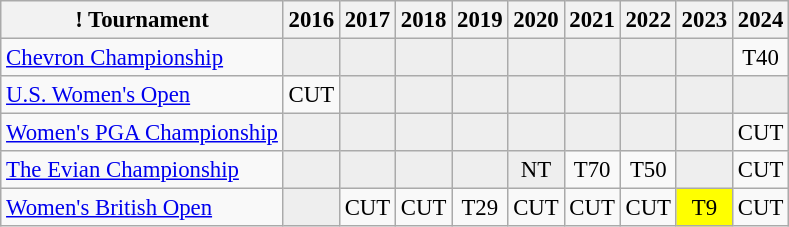<table class="wikitable" style="font-size:95%;text-align:center;">
<tr>
<th>! Tournament</th>
<th>2016</th>
<th>2017</th>
<th>2018</th>
<th>2019</th>
<th>2020</th>
<th>2021</th>
<th>2022</th>
<th>2023</th>
<th>2024</th>
</tr>
<tr>
<td align=left><a href='#'>Chevron Championship</a></td>
<td style="background:#eeeeee;"></td>
<td style="background:#eeeeee;"></td>
<td style="background:#eeeeee;"></td>
<td style="background:#eeeeee;"></td>
<td style="background:#eeeeee;"></td>
<td style="background:#eeeeee;"></td>
<td style="background:#eeeeee;"></td>
<td style="background:#eeeeee;"></td>
<td>T40</td>
</tr>
<tr>
<td align=left><a href='#'>U.S. Women's Open</a></td>
<td>CUT</td>
<td style="background:#eeeeee;"></td>
<td style="background:#eeeeee;"></td>
<td style="background:#eeeeee;"></td>
<td style="background:#eeeeee;"></td>
<td style="background:#eeeeee;"></td>
<td style="background:#eeeeee;"></td>
<td style="background:#eeeeee;"></td>
<td style="background:#eeeeee;"></td>
</tr>
<tr>
<td align=left><a href='#'>Women's PGA Championship</a></td>
<td style="background:#eeeeee;"></td>
<td style="background:#eeeeee;"></td>
<td style="background:#eeeeee;"></td>
<td style="background:#eeeeee;"></td>
<td style="background:#eeeeee;"></td>
<td style="background:#eeeeee;"></td>
<td style="background:#eeeeee;"></td>
<td style="background:#eeeeee;"></td>
<td>CUT</td>
</tr>
<tr>
<td align=left><a href='#'>The Evian Championship</a></td>
<td style="background:#eeeeee;"></td>
<td style="background:#eeeeee;"></td>
<td style="background:#eeeeee;"></td>
<td style="background:#eeeeee;"></td>
<td style="background:#eeeeee;">NT</td>
<td>T70</td>
<td>T50</td>
<td style="background:#eeeeee;"></td>
<td>CUT</td>
</tr>
<tr>
<td align=left><a href='#'>Women's British Open</a></td>
<td style="background:#eeeeee;"></td>
<td>CUT</td>
<td>CUT</td>
<td>T29</td>
<td>CUT</td>
<td>CUT</td>
<td>CUT</td>
<td style="background:yellow;">T9</td>
<td>CUT</td>
</tr>
</table>
